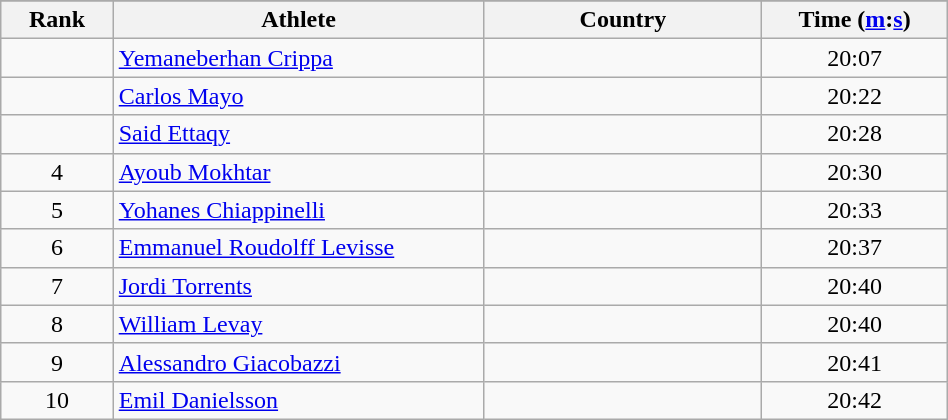<table class="wikitable" style="text-align:center;" width="50%">
<tr>
</tr>
<tr>
<th width=5%>Rank</th>
<th width=20%>Athlete</th>
<th width=15%>Country</th>
<th width=10%>Time (<a href='#'>m</a>:<a href='#'>s</a>)</th>
</tr>
<tr>
<td></td>
<td align="left"><a href='#'>Yemaneberhan Crippa</a></td>
<td align="left"></td>
<td>20:07</td>
</tr>
<tr>
<td></td>
<td align="left"><a href='#'>Carlos Mayo</a></td>
<td align="left"></td>
<td>20:22</td>
</tr>
<tr>
<td></td>
<td align="left"><a href='#'>Said Ettaqy</a></td>
<td align="left"></td>
<td>20:28</td>
</tr>
<tr>
<td>4</td>
<td align="left"><a href='#'>Ayoub Mokhtar</a></td>
<td align="left"></td>
<td>20:30</td>
</tr>
<tr>
<td>5</td>
<td align="left"><a href='#'>Yohanes Chiappinelli</a></td>
<td align="left"></td>
<td>20:33</td>
</tr>
<tr>
<td>6</td>
<td align="left"><a href='#'>Emmanuel Roudolff Levisse</a></td>
<td align="left"></td>
<td>20:37</td>
</tr>
<tr>
<td>7</td>
<td align="left"><a href='#'>Jordi Torrents</a></td>
<td align="left"></td>
<td>20:40</td>
</tr>
<tr>
<td>8</td>
<td align="left"><a href='#'>William Levay</a></td>
<td align="left"></td>
<td>20:40</td>
</tr>
<tr>
<td>9</td>
<td align="left"><a href='#'>Alessandro Giacobazzi</a></td>
<td align="left"></td>
<td>20:41</td>
</tr>
<tr>
<td>10</td>
<td align="left"><a href='#'>Emil Danielsson</a></td>
<td align="left"></td>
<td>20:42</td>
</tr>
</table>
